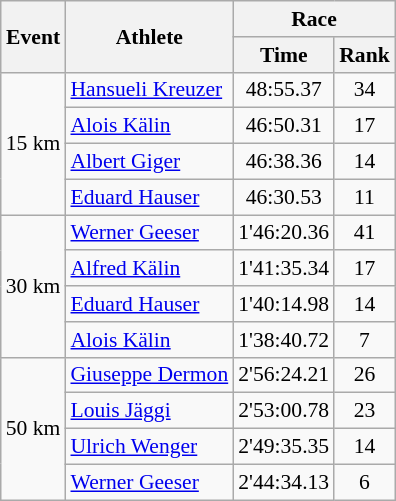<table class="wikitable" border="1" style="font-size:90%">
<tr>
<th rowspan=2>Event</th>
<th rowspan=2>Athlete</th>
<th colspan=2>Race</th>
</tr>
<tr>
<th>Time</th>
<th>Rank</th>
</tr>
<tr>
<td rowspan=4>15 km</td>
<td><a href='#'>Hansueli Kreuzer</a></td>
<td align=center>48:55.37</td>
<td align=center>34</td>
</tr>
<tr>
<td><a href='#'>Alois Kälin</a></td>
<td align=center>46:50.31</td>
<td align=center>17</td>
</tr>
<tr>
<td><a href='#'>Albert Giger</a></td>
<td align=center>46:38.36</td>
<td align=center>14</td>
</tr>
<tr>
<td><a href='#'>Eduard Hauser</a></td>
<td align=center>46:30.53</td>
<td align=center>11</td>
</tr>
<tr>
<td rowspan=4>30 km</td>
<td><a href='#'>Werner Geeser</a></td>
<td align=center>1'46:20.36</td>
<td align=center>41</td>
</tr>
<tr>
<td><a href='#'>Alfred Kälin</a></td>
<td align=center>1'41:35.34</td>
<td align=center>17</td>
</tr>
<tr>
<td><a href='#'>Eduard Hauser</a></td>
<td align=center>1'40:14.98</td>
<td align=center>14</td>
</tr>
<tr>
<td><a href='#'>Alois Kälin</a></td>
<td align=center>1'38:40.72</td>
<td align=center>7</td>
</tr>
<tr>
<td rowspan=4>50 km</td>
<td><a href='#'>Giuseppe Dermon</a></td>
<td align=center>2'56:24.21</td>
<td align=center>26</td>
</tr>
<tr>
<td><a href='#'>Louis Jäggi</a></td>
<td align=center>2'53:00.78</td>
<td align=center>23</td>
</tr>
<tr>
<td><a href='#'>Ulrich Wenger</a></td>
<td align=center>2'49:35.35</td>
<td align=center>14</td>
</tr>
<tr>
<td><a href='#'>Werner Geeser</a></td>
<td align=center>2'44:34.13</td>
<td align=center>6</td>
</tr>
</table>
